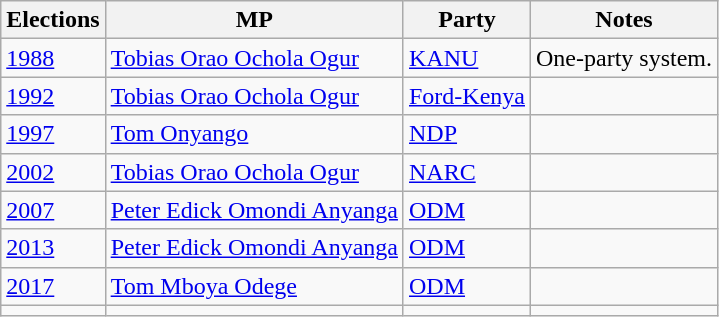<table class="wikitable">
<tr>
<th>Elections</th>
<th>MP </th>
<th>Party</th>
<th>Notes</th>
</tr>
<tr>
<td><a href='#'>1988</a></td>
<td><a href='#'>Tobias Orao Ochola Ogur</a></td>
<td><a href='#'>KANU</a></td>
<td>One-party system.</td>
</tr>
<tr>
<td><a href='#'>1992</a></td>
<td><a href='#'>Tobias Orao Ochola Ogur</a></td>
<td><a href='#'>Ford-Kenya</a></td>
<td></td>
</tr>
<tr>
<td><a href='#'>1997</a></td>
<td><a href='#'>Tom Onyango</a></td>
<td><a href='#'>NDP</a></td>
<td></td>
</tr>
<tr>
<td><a href='#'>2002</a></td>
<td><a href='#'>Tobias Orao Ochola Ogur</a></td>
<td><a href='#'>NARC</a></td>
<td></td>
</tr>
<tr>
<td><a href='#'>2007</a></td>
<td><a href='#'>Peter Edick Omondi Anyanga</a></td>
<td><a href='#'>ODM</a></td>
<td></td>
</tr>
<tr>
<td><a href='#'>2013</a></td>
<td><a href='#'>Peter Edick Omondi Anyanga</a></td>
<td><a href='#'>ODM</a></td>
<td></td>
</tr>
<tr>
<td><a href='#'>2017</a></td>
<td><a href='#'>Tom Mboya Odege</a></td>
<td><a href='#'>ODM</a></td>
<td></td>
</tr>
<tr>
<td></td>
<td></td>
<td></td>
<td></td>
</tr>
</table>
